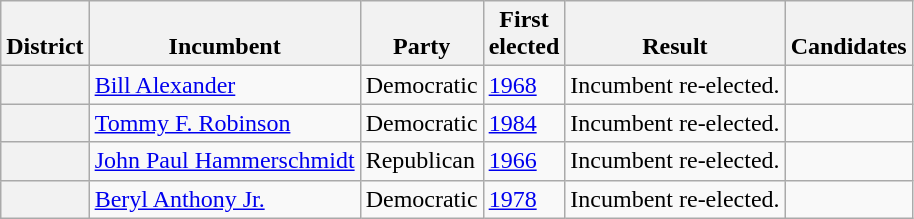<table class=wikitable>
<tr valign=bottom>
<th>District</th>
<th>Incumbent</th>
<th>Party</th>
<th>First<br>elected</th>
<th>Result</th>
<th>Candidates</th>
</tr>
<tr>
<th></th>
<td><a href='#'>Bill Alexander</a></td>
<td>Democratic</td>
<td><a href='#'>1968</a></td>
<td>Incumbent re-elected.</td>
<td nowrap></td>
</tr>
<tr>
<th></th>
<td><a href='#'>Tommy F. Robinson</a></td>
<td>Democratic</td>
<td><a href='#'>1984</a></td>
<td>Incumbent re-elected.</td>
<td nowrap></td>
</tr>
<tr>
<th></th>
<td><a href='#'>John Paul Hammerschmidt</a></td>
<td>Republican</td>
<td><a href='#'>1966</a></td>
<td>Incumbent re-elected.</td>
<td nowrap></td>
</tr>
<tr>
<th></th>
<td><a href='#'>Beryl Anthony Jr.</a></td>
<td>Democratic</td>
<td><a href='#'>1978</a></td>
<td>Incumbent re-elected.</td>
<td nowrap></td>
</tr>
</table>
